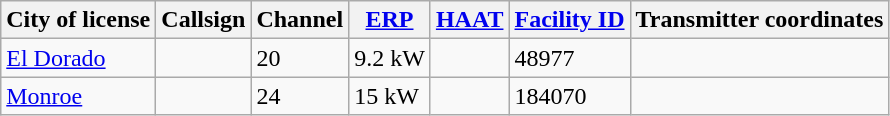<table class="wikitable">
<tr>
<th>City of license</th>
<th>Callsign</th>
<th>Channel</th>
<th><a href='#'>ERP</a></th>
<th><a href='#'>HAAT</a></th>
<th><a href='#'>Facility ID</a></th>
<th>Transmitter coordinates</th>
</tr>
<tr>
<td><a href='#'>El Dorado</a></td>
<td><strong></strong></td>
<td>20</td>
<td>9.2 kW</td>
<td></td>
<td>48977</td>
<td></td>
</tr>
<tr>
<td><a href='#'>Monroe</a></td>
<td><strong></strong></td>
<td>24</td>
<td>15 kW</td>
<td></td>
<td>184070</td>
<td></td>
</tr>
</table>
